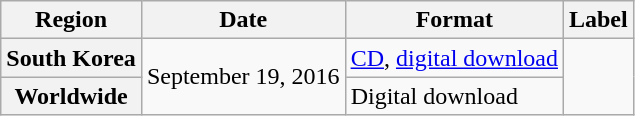<table class="wikitable plainrowheaders">
<tr>
<th scope="col">Region</th>
<th>Date</th>
<th>Format</th>
<th>Label</th>
</tr>
<tr>
<th scope="row">South Korea</th>
<td rowspan="2">September 19, 2016</td>
<td><a href='#'>CD</a>, <a href='#'>digital download</a></td>
<td rowspan=2></td>
</tr>
<tr>
<th scope="row">Worldwide</th>
<td>Digital download</td>
</tr>
</table>
